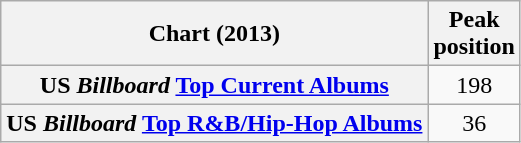<table class="wikitable sortable plainrowheaders" style="text-align:center;">
<tr>
<th scope="col">Chart (2013)</th>
<th scope="col">Peak<br>position</th>
</tr>
<tr>
<th scope="row">US <em>Billboard</em> <a href='#'>Top Current Albums</a></th>
<td style="text-align:center;">198</td>
</tr>
<tr>
<th scope="row">US <em>Billboard</em> <a href='#'>Top R&B/Hip-Hop Albums</a></th>
<td style="text-align:center;">36</td>
</tr>
</table>
